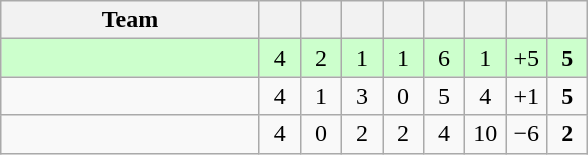<table class="wikitable" style="text-align:center">
<tr>
<th width=165>Team</th>
<th width=20></th>
<th width=20></th>
<th width=20></th>
<th width=20></th>
<th width=20></th>
<th width=20></th>
<th width=20></th>
<th width=20></th>
</tr>
<tr align=center bgcolor=ccffcc>
<td align=left></td>
<td>4</td>
<td>2</td>
<td>1</td>
<td>1</td>
<td>6</td>
<td>1</td>
<td>+5</td>
<td><strong>5</strong></td>
</tr>
<tr align=center>
<td align=left></td>
<td>4</td>
<td>1</td>
<td>3</td>
<td>0</td>
<td>5</td>
<td>4</td>
<td>+1</td>
<td><strong>5</strong></td>
</tr>
<tr align=center>
<td align=left></td>
<td>4</td>
<td>0</td>
<td>2</td>
<td>2</td>
<td>4</td>
<td>10</td>
<td>−6</td>
<td><strong>2</strong></td>
</tr>
</table>
